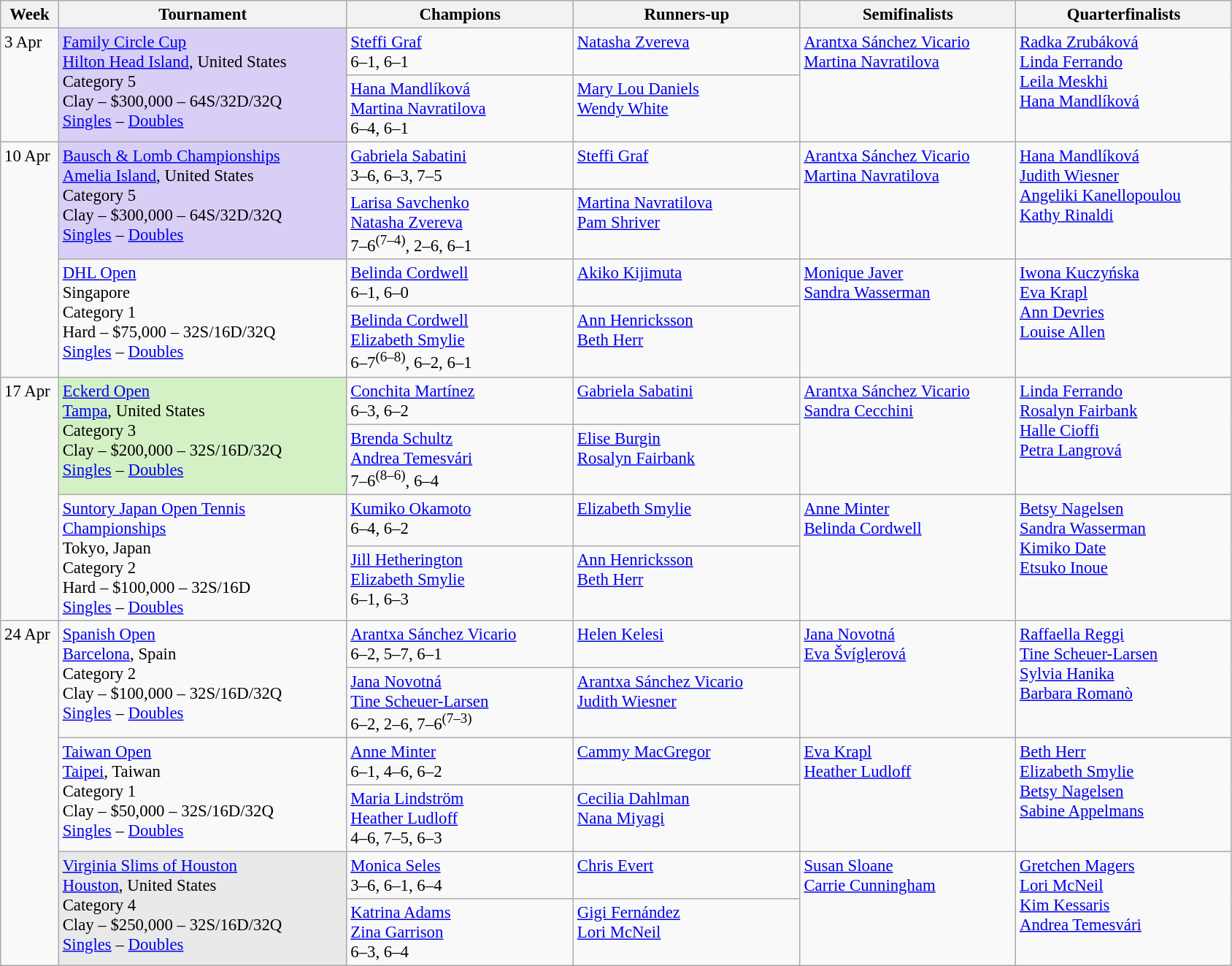<table class=wikitable style=font-size:95%>
<tr>
<th style="width:46px;">Week</th>
<th style="width:256px;">Tournament</th>
<th style="width:200px;">Champions</th>
<th style="width:200px;">Runners-up</th>
<th style="width:190px;">Semifinalists</th>
<th style="width:190px;">Quarterfinalists</th>
</tr>
<tr valign="top">
<td rowspan=2>3 Apr</td>
<td rowspan=2 style="background:#d8cef6;"><a href='#'>Family Circle Cup</a><br><a href='#'>Hilton Head Island</a>, United States<br>Category 5  <br>Clay – $300,000 – 64S/32D/32Q <br><a href='#'>Singles</a> – <a href='#'>Doubles</a></td>
<td> <a href='#'>Steffi Graf</a><br>6–1, 6–1</td>
<td> <a href='#'>Natasha Zvereva</a></td>
<td rowspan=2> <a href='#'>Arantxa Sánchez Vicario</a><br> <a href='#'>Martina Navratilova</a></td>
<td rowspan=2> <a href='#'>Radka Zrubáková</a><br> <a href='#'>Linda Ferrando</a><br> <a href='#'>Leila Meskhi</a><br> <a href='#'>Hana Mandlíková</a></td>
</tr>
<tr valign="top">
<td> <a href='#'>Hana Mandlíková</a><br> <a href='#'>Martina Navratilova</a><br>6–4, 6–1</td>
<td> <a href='#'>Mary Lou Daniels</a><br> <a href='#'>Wendy White</a></td>
</tr>
<tr valign="top">
<td rowspan=4>10 Apr</td>
<td rowspan=2 style="background:#d8cef6;"><a href='#'>Bausch & Lomb Championships</a><br> <a href='#'>Amelia Island</a>, United States<br>Category 5  <br>Clay – $300,000 – 64S/32D/32Q <br><a href='#'>Singles</a> – <a href='#'>Doubles</a></td>
<td> <a href='#'>Gabriela Sabatini</a><br>3–6, 6–3, 7–5</td>
<td> <a href='#'>Steffi Graf</a></td>
<td rowspan=2> <a href='#'>Arantxa Sánchez Vicario</a><br> <a href='#'>Martina Navratilova</a></td>
<td rowspan=2> <a href='#'>Hana Mandlíková</a><br> <a href='#'>Judith Wiesner</a> <br> <a href='#'>Angeliki Kanellopoulou</a><br> <a href='#'>Kathy Rinaldi</a></td>
</tr>
<tr valign="top">
<td> <a href='#'>Larisa Savchenko</a><br>  <a href='#'>Natasha Zvereva</a><br>7–6<sup>(7–4)</sup>, 2–6, 6–1</td>
<td> <a href='#'>Martina Navratilova</a><br> <a href='#'>Pam Shriver</a></td>
</tr>
<tr valign="top">
<td rowspan=2><a href='#'>DHL Open</a><br> Singapore<br>Category 1  <br>Hard – $75,000 – 32S/16D/32Q <br><a href='#'>Singles</a> – <a href='#'>Doubles</a></td>
<td> <a href='#'>Belinda Cordwell</a><br>6–1, 6–0</td>
<td> <a href='#'>Akiko Kijimuta</a></td>
<td rowspan=2> <a href='#'>Monique Javer</a><br> <a href='#'>Sandra Wasserman</a></td>
<td rowspan=2> <a href='#'>Iwona Kuczyńska</a><br> <a href='#'>Eva Krapl</a> <br> <a href='#'>Ann Devries</a><br> <a href='#'>Louise Allen</a></td>
</tr>
<tr valign="top">
<td> <a href='#'>Belinda Cordwell</a><br>  <a href='#'>Elizabeth Smylie</a><br>6–7<sup>(6–8)</sup>, 6–2, 6–1</td>
<td> <a href='#'>Ann Henricksson</a><br> <a href='#'>Beth Herr</a></td>
</tr>
<tr valign="top">
<td rowspan=4>17 Apr</td>
<td rowspan=2 style="background:#D4F1C5;"><a href='#'>Eckerd Open</a><br> <a href='#'>Tampa</a>, United States<br>Category 3  <br>Clay – $200,000 – 32S/16D/32Q <br><a href='#'>Singles</a> – <a href='#'>Doubles</a></td>
<td> <a href='#'>Conchita Martínez</a><br>6–3, 6–2</td>
<td> <a href='#'>Gabriela Sabatini</a></td>
<td rowspan=2> <a href='#'>Arantxa Sánchez Vicario</a><br> <a href='#'>Sandra Cecchini</a></td>
<td rowspan=2> <a href='#'>Linda Ferrando</a><br> <a href='#'>Rosalyn Fairbank</a> <br> <a href='#'>Halle Cioffi</a><br> <a href='#'>Petra Langrová</a></td>
</tr>
<tr valign="top">
<td> <a href='#'>Brenda Schultz</a><br>  <a href='#'>Andrea Temesvári</a><br>7–6<sup>(8–6)</sup>, 6–4</td>
<td> <a href='#'>Elise Burgin</a><br> <a href='#'>Rosalyn Fairbank</a></td>
</tr>
<tr valign="top">
<td rowspan=2><a href='#'>Suntory Japan Open Tennis Championships</a><br> Tokyo, Japan<br>Category 2  <br>Hard – $100,000 – 32S/16D <br><a href='#'>Singles</a> – <a href='#'>Doubles</a></td>
<td> <a href='#'>Kumiko Okamoto</a><br>6–4, 6–2</td>
<td> <a href='#'>Elizabeth Smylie</a></td>
<td rowspan=2> <a href='#'>Anne Minter</a><br> <a href='#'>Belinda Cordwell</a></td>
<td rowspan=2> <a href='#'>Betsy Nagelsen</a><br> <a href='#'>Sandra Wasserman</a> <br> <a href='#'>Kimiko Date</a><br> <a href='#'>Etsuko Inoue</a></td>
</tr>
<tr valign="top">
<td> <a href='#'>Jill Hetherington</a><br>  <a href='#'>Elizabeth Smylie</a><br>6–1, 6–3</td>
<td> <a href='#'>Ann Henricksson</a><br> <a href='#'>Beth Herr</a></td>
</tr>
<tr valign="top">
<td rowspan=6>24 Apr</td>
<td rowspan=2><a href='#'>Spanish Open</a><br> <a href='#'>Barcelona</a>, Spain<br>Category 2  <br>Clay – $100,000 – 32S/16D/32Q <br><a href='#'>Singles</a> – <a href='#'>Doubles</a></td>
<td> <a href='#'>Arantxa Sánchez Vicario</a><br>6–2, 5–7, 6–1</td>
<td> <a href='#'>Helen Kelesi</a></td>
<td rowspan=2> <a href='#'>Jana Novotná</a><br> <a href='#'>Eva Švíglerová</a></td>
<td rowspan=2> <a href='#'>Raffaella Reggi</a><br> <a href='#'>Tine Scheuer-Larsen</a> <br> <a href='#'>Sylvia Hanika</a><br> <a href='#'>Barbara Romanò</a></td>
</tr>
<tr valign="top">
<td> <a href='#'>Jana Novotná</a><br>  <a href='#'>Tine Scheuer-Larsen</a><br>6–2, 2–6, 7–6<sup>(7–3)</sup></td>
<td> <a href='#'>Arantxa Sánchez Vicario</a><br> <a href='#'>Judith Wiesner</a></td>
</tr>
<tr valign="top">
<td rowspan=2><a href='#'>Taiwan Open</a><br> <a href='#'>Taipei</a>, Taiwan<br>Category 1  <br>Clay – $50,000 – 32S/16D/32Q <br><a href='#'>Singles</a> – <a href='#'>Doubles</a></td>
<td> <a href='#'>Anne Minter</a><br>6–1, 4–6, 6–2</td>
<td> <a href='#'>Cammy MacGregor</a></td>
<td rowspan=2> <a href='#'>Eva Krapl</a><br> <a href='#'>Heather Ludloff</a></td>
<td rowspan=2> <a href='#'>Beth Herr</a><br> <a href='#'>Elizabeth Smylie</a> <br> <a href='#'>Betsy Nagelsen</a><br> <a href='#'>Sabine Appelmans</a></td>
</tr>
<tr valign="top">
<td> <a href='#'>Maria Lindström</a><br>  <a href='#'>Heather Ludloff</a><br>4–6, 7–5, 6–3</td>
<td> <a href='#'>Cecilia Dahlman</a><br> <a href='#'>Nana Miyagi</a></td>
</tr>
<tr valign="top">
<td rowspan=2 style="background:#E9E9E9;"><a href='#'>Virginia Slims of Houston</a><br> <a href='#'>Houston</a>, United States<br>Category 4  <br>Clay – $250,000 – 32S/16D/32Q <br><a href='#'>Singles</a> – <a href='#'>Doubles</a></td>
<td> <a href='#'>Monica Seles</a><br>3–6, 6–1, 6–4</td>
<td> <a href='#'>Chris Evert</a></td>
<td rowspan=2> <a href='#'>Susan Sloane</a><br> <a href='#'>Carrie Cunningham</a></td>
<td rowspan=2> <a href='#'>Gretchen Magers</a><br> <a href='#'>Lori McNeil</a> <br> <a href='#'>Kim Kessaris</a><br> <a href='#'>Andrea Temesvári</a></td>
</tr>
<tr valign="top">
<td> <a href='#'>Katrina Adams</a><br>  <a href='#'>Zina Garrison</a><br>6–3, 6–4</td>
<td> <a href='#'>Gigi Fernández</a><br> <a href='#'>Lori McNeil</a></td>
</tr>
</table>
